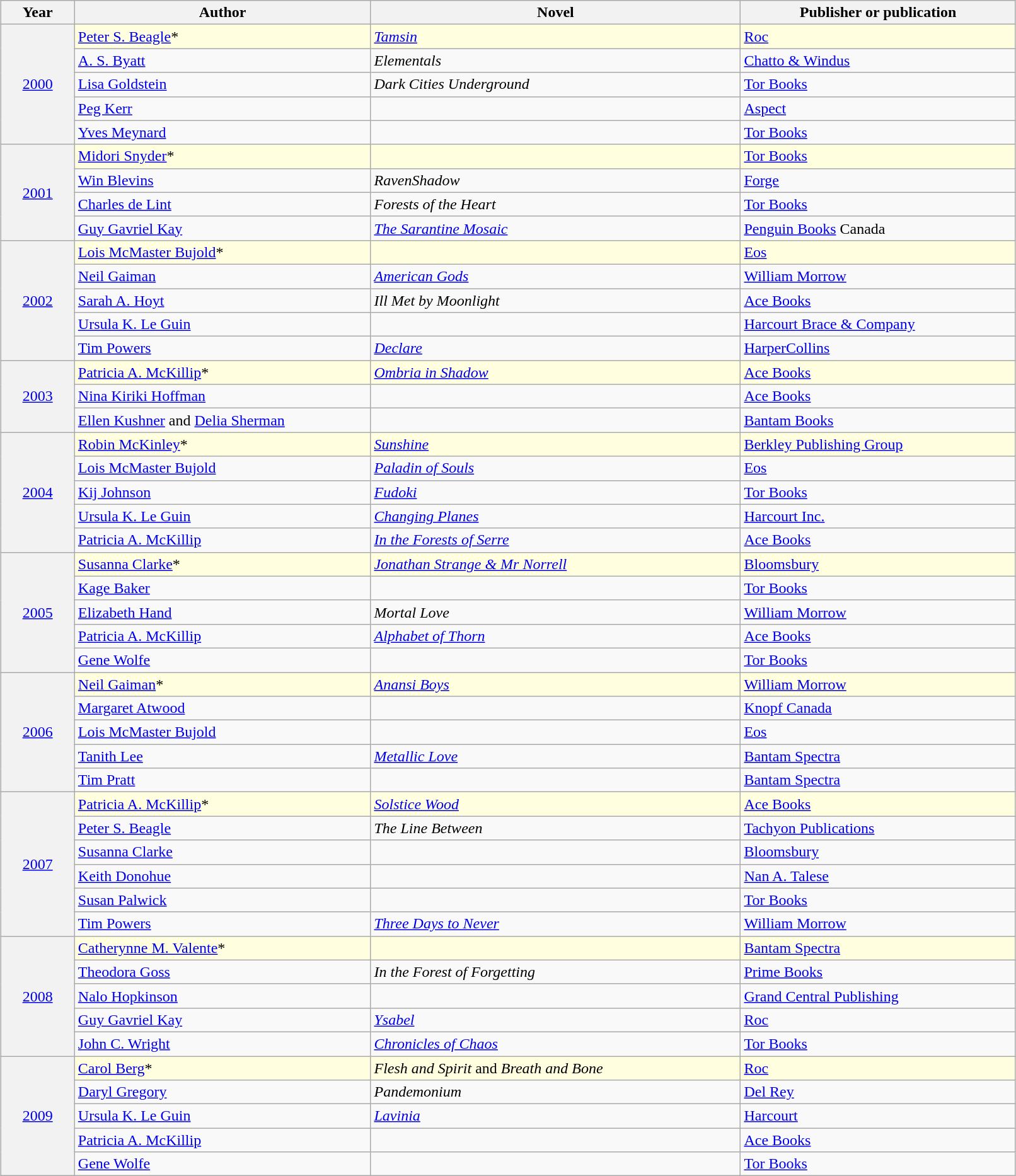<table class="sortable wikitable" width="85%" style="margin: 1em auto 1em auto">
<tr>
<th width="7%" scope="col">Year</th>
<th width="28%" scope="col">Author</th>
<th width="35%" scope="col">Novel</th>
<th width="26%" scope="col">Publisher or publication</th>
</tr>
<tr style="background:lightyellow;">
<th rowspan="5" scope="row" align="center" style="font-weight:normal;"><a href='#'>2000</a></th>
<td><a href='#'>Peter S. Beagle</a>*</td>
<td><em><a href='#'>Tamsin</a></em></td>
<td><a href='#'>Roc</a></td>
</tr>
<tr>
<td><a href='#'>A. S. Byatt</a></td>
<td><em>Elementals</em></td>
<td><a href='#'>Chatto & Windus</a></td>
</tr>
<tr>
<td><a href='#'>Lisa Goldstein</a></td>
<td><em>Dark Cities Underground</em></td>
<td><a href='#'>Tor Books</a></td>
</tr>
<tr>
<td><a href='#'>Peg Kerr</a></td>
<td><em></em></td>
<td><a href='#'>Aspect</a></td>
</tr>
<tr>
<td><a href='#'>Yves Meynard</a></td>
<td><em></em></td>
<td><a href='#'>Tor Books</a></td>
</tr>
<tr style="background:lightyellow;">
<th rowspan="4" scope="row" align="center" style="font-weight:normal;"><a href='#'>2001</a></th>
<td><a href='#'>Midori Snyder</a>*</td>
<td><em></em></td>
<td><a href='#'>Tor Books</a></td>
</tr>
<tr>
<td><a href='#'>Win Blevins</a></td>
<td><em>RavenShadow</em></td>
<td><a href='#'>Forge</a></td>
</tr>
<tr>
<td><a href='#'>Charles de Lint</a></td>
<td><em>Forests of the Heart</em></td>
<td><a href='#'>Tor Books</a></td>
</tr>
<tr>
<td><a href='#'>Guy Gavriel Kay</a></td>
<td><em><a href='#'>The Sarantine Mosaic</a></em></td>
<td><a href='#'>Penguin Books</a> Canada</td>
</tr>
<tr style="background:lightyellow;">
<th rowspan="5" scope="row" align="center" style="font-weight:normal;"><a href='#'>2002</a></th>
<td><a href='#'>Lois McMaster Bujold</a>*</td>
<td><em></em></td>
<td><a href='#'>Eos</a></td>
</tr>
<tr>
<td><a href='#'>Neil Gaiman</a></td>
<td><em><a href='#'>American Gods</a></em></td>
<td><a href='#'>William Morrow</a></td>
</tr>
<tr>
<td><a href='#'>Sarah A. Hoyt</a></td>
<td><em>Ill Met by Moonlight</em></td>
<td><a href='#'>Ace Books</a></td>
</tr>
<tr>
<td><a href='#'>Ursula K. Le Guin</a></td>
<td><em></em></td>
<td><a href='#'>Harcourt Brace & Company</a></td>
</tr>
<tr>
<td><a href='#'>Tim Powers</a></td>
<td><em><a href='#'>Declare</a></em></td>
<td><a href='#'>HarperCollins</a></td>
</tr>
<tr style="background:lightyellow;">
<th rowspan="3" scope="row" align="center" style="font-weight:normal;"><a href='#'>2003</a></th>
<td><a href='#'>Patricia A. McKillip</a>*</td>
<td><em><a href='#'>Ombria in Shadow</a></em></td>
<td><a href='#'>Ace Books</a></td>
</tr>
<tr>
<td><a href='#'>Nina Kiriki Hoffman</a></td>
<td><em></em></td>
<td><a href='#'>Ace Books</a></td>
</tr>
<tr>
<td><a href='#'>Ellen Kushner</a> and <a href='#'>Delia Sherman</a></td>
<td><em></em></td>
<td><a href='#'>Bantam Books</a></td>
</tr>
<tr style="background:lightyellow;">
<th rowspan="5" scope="row" align="center" style="font-weight:normal;"><a href='#'>2004</a></th>
<td><a href='#'>Robin McKinley</a>*</td>
<td><em><a href='#'>Sunshine</a></em></td>
<td><a href='#'>Berkley Publishing Group</a></td>
</tr>
<tr>
<td><a href='#'>Lois McMaster Bujold</a></td>
<td><em><a href='#'>Paladin of Souls</a></em></td>
<td><a href='#'>Eos</a></td>
</tr>
<tr>
<td><a href='#'>Kij Johnson</a></td>
<td><em><a href='#'>Fudoki</a></em></td>
<td><a href='#'>Tor Books</a></td>
</tr>
<tr>
<td><a href='#'>Ursula K. Le Guin</a></td>
<td><em><a href='#'>Changing Planes</a></em></td>
<td><a href='#'>Harcourt Inc.</a></td>
</tr>
<tr>
<td><a href='#'>Patricia A. McKillip</a></td>
<td><em><a href='#'>In the Forests of Serre</a></em></td>
<td><a href='#'>Ace Books</a></td>
</tr>
<tr style="background:lightyellow;">
<th rowspan="5" scope="row" align="center" style="font-weight:normal;"><a href='#'>2005</a></th>
<td><a href='#'>Susanna Clarke</a>*</td>
<td><em><a href='#'>Jonathan Strange & Mr Norrell</a></em></td>
<td><a href='#'>Bloomsbury</a></td>
</tr>
<tr>
<td><a href='#'>Kage Baker</a></td>
<td><em></em></td>
<td><a href='#'>Tor Books</a></td>
</tr>
<tr>
<td><a href='#'>Elizabeth Hand</a></td>
<td><em>Mortal Love</em></td>
<td><a href='#'>William Morrow</a></td>
</tr>
<tr>
<td><a href='#'>Patricia A. McKillip</a></td>
<td><em><a href='#'>Alphabet of Thorn</a></em></td>
<td><a href='#'>Ace Books</a></td>
</tr>
<tr>
<td><a href='#'>Gene Wolfe</a></td>
<td><em></em></td>
<td><a href='#'>Tor Books</a></td>
</tr>
<tr style="background:lightyellow;">
<th rowspan="5" scope="row" align="center" style="font-weight:normal;"><a href='#'>2006</a></th>
<td><a href='#'>Neil Gaiman</a>*</td>
<td><em><a href='#'>Anansi Boys</a></em></td>
<td><a href='#'>William Morrow</a></td>
</tr>
<tr>
<td><a href='#'>Margaret Atwood</a></td>
<td><em></em></td>
<td><a href='#'>Knopf Canada</a></td>
</tr>
<tr>
<td><a href='#'>Lois McMaster Bujold</a></td>
<td><em></em></td>
<td><a href='#'>Eos</a></td>
</tr>
<tr>
<td><a href='#'>Tanith Lee</a></td>
<td><em><a href='#'>Metallic Love</a></em></td>
<td><a href='#'>Bantam Spectra</a></td>
</tr>
<tr>
<td><a href='#'>Tim Pratt</a></td>
<td><em></em></td>
<td><a href='#'>Bantam Spectra</a></td>
</tr>
<tr style="background:lightyellow;">
<th rowspan="6" scope="row" align="center" style="font-weight:normal;"><a href='#'>2007</a></th>
<td><a href='#'>Patricia A. McKillip</a>*</td>
<td><em><a href='#'>Solstice Wood</a></em></td>
<td><a href='#'>Ace Books</a></td>
</tr>
<tr>
<td><a href='#'>Peter S. Beagle</a></td>
<td><em>The Line Between</em></td>
<td><a href='#'>Tachyon Publications</a></td>
</tr>
<tr>
<td><a href='#'>Susanna Clarke</a></td>
<td><em></em></td>
<td><a href='#'>Bloomsbury</a></td>
</tr>
<tr>
<td><a href='#'>Keith Donohue</a></td>
<td><em></em></td>
<td><a href='#'>Nan A. Talese</a></td>
</tr>
<tr>
<td><a href='#'>Susan Palwick</a></td>
<td><em></em></td>
<td><a href='#'>Tor Books</a></td>
</tr>
<tr>
<td><a href='#'>Tim Powers</a></td>
<td><em><a href='#'>Three Days to Never</a></em></td>
<td><a href='#'>William Morrow</a></td>
</tr>
<tr style="background:lightyellow;">
<th rowspan="5" scope="row" align="center" style="font-weight:normal;"><a href='#'>2008</a></th>
<td><a href='#'>Catherynne M. Valente</a>*</td>
<td><em></em></td>
<td><a href='#'>Bantam Spectra</a></td>
</tr>
<tr>
<td><a href='#'>Theodora Goss</a></td>
<td><em>In the Forest of Forgetting</em></td>
<td><a href='#'>Prime Books</a></td>
</tr>
<tr>
<td><a href='#'>Nalo Hopkinson</a></td>
<td><em></em></td>
<td><a href='#'>Grand Central Publishing</a></td>
</tr>
<tr>
<td><a href='#'>Guy Gavriel Kay</a></td>
<td><em><a href='#'>Ysabel</a></em></td>
<td><a href='#'>Roc</a></td>
</tr>
<tr>
<td><a href='#'>John C. Wright</a></td>
<td><em><a href='#'>Chronicles of Chaos</a></em></td>
<td><a href='#'>Tor Books</a></td>
</tr>
<tr style="background:lightyellow;">
<th rowspan="5" scope="row" align="center" style="font-weight:normal;"><a href='#'>2009</a></th>
<td><a href='#'>Carol Berg</a>*</td>
<td><em>Flesh and Spirit</em> and <em>Breath and Bone</em></td>
<td><a href='#'>Roc</a></td>
</tr>
<tr>
<td><a href='#'>Daryl Gregory</a></td>
<td><em>Pandemonium</em></td>
<td><a href='#'>Del Rey</a></td>
</tr>
<tr>
<td><a href='#'>Ursula K. Le Guin</a></td>
<td><em><a href='#'>Lavinia</a></em></td>
<td><a href='#'>Harcourt</a></td>
</tr>
<tr>
<td><a href='#'>Patricia A. McKillip</a></td>
<td><em></em></td>
<td><a href='#'>Ace Books</a></td>
</tr>
<tr>
<td><a href='#'>Gene Wolfe</a></td>
<td><em></em></td>
<td><a href='#'>Tor Books</a></td>
</tr>
</table>
